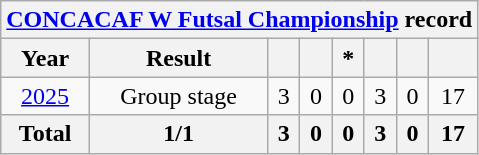<table class="wikitable" style="text-align: center;">
<tr>
<th colspan="8"><a href='#'>CONCACAF W Futsal Championship</a> record</th>
</tr>
<tr>
<th>Year</th>
<th>Result</th>
<th></th>
<th></th>
<th>*</th>
<th></th>
<th></th>
<th></th>
</tr>
<tr>
<td> <a href='#'>2025</a></td>
<td>Group stage</td>
<td>3</td>
<td>0</td>
<td>0</td>
<td>3</td>
<td>0</td>
<td>17</td>
</tr>
<tr>
<th>Total</th>
<th>1/1</th>
<th>3</th>
<th>0</th>
<th>0</th>
<th>3</th>
<th>0</th>
<th>17</th>
</tr>
</table>
